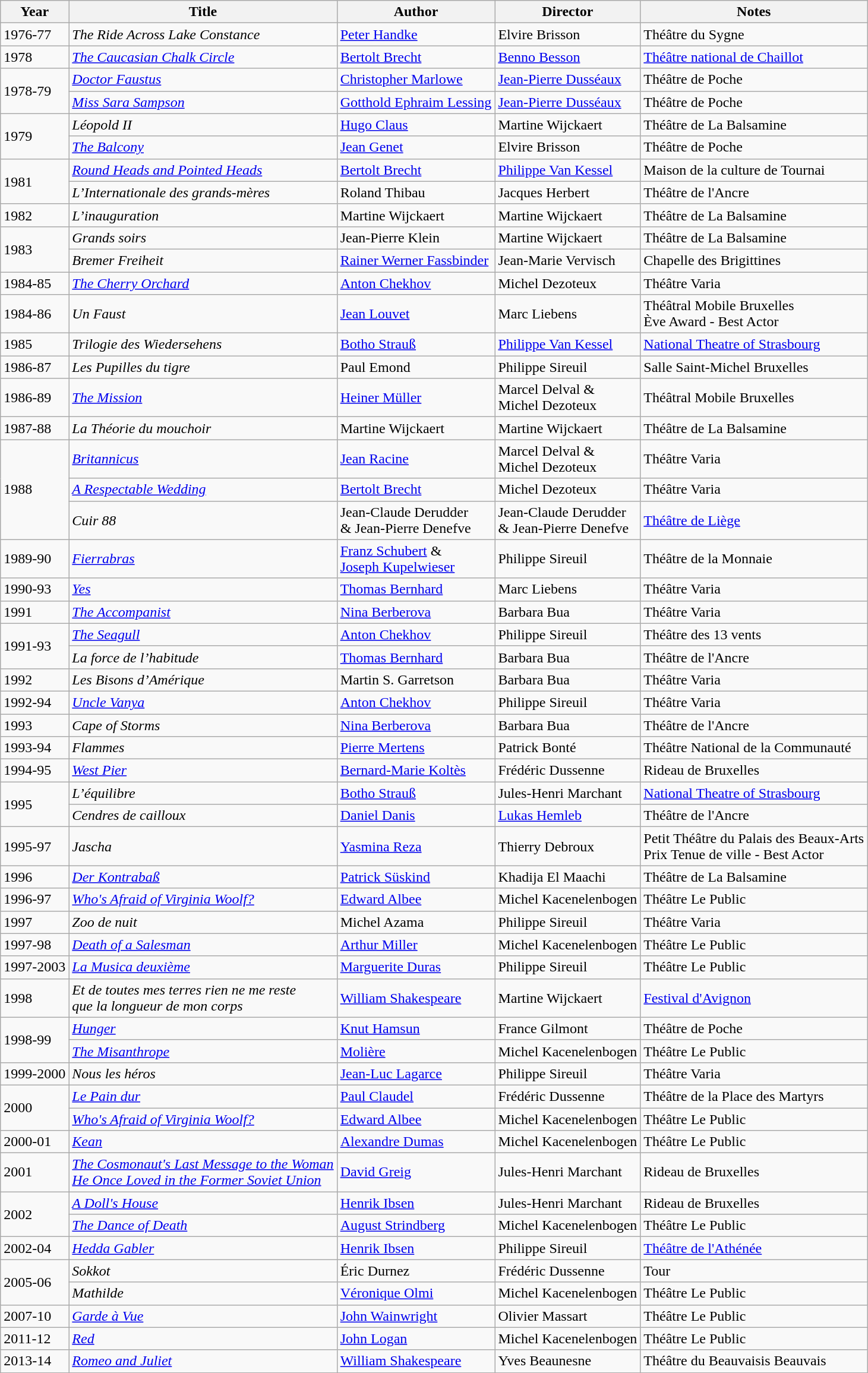<table class="wikitable">
<tr>
<th>Year</th>
<th>Title</th>
<th>Author</th>
<th>Director</th>
<th>Notes</th>
</tr>
<tr>
<td>1976-77</td>
<td><em>The Ride Across Lake Constance</em></td>
<td><a href='#'>Peter Handke</a></td>
<td>Elvire Brisson</td>
<td>Théâtre du Sygne</td>
</tr>
<tr>
<td>1978</td>
<td><em><a href='#'>The Caucasian Chalk Circle</a></em></td>
<td><a href='#'>Bertolt Brecht</a></td>
<td><a href='#'>Benno Besson</a></td>
<td><a href='#'>Théâtre national de Chaillot</a></td>
</tr>
<tr>
<td rowspan=2>1978-79</td>
<td><em><a href='#'>Doctor Faustus</a></em></td>
<td><a href='#'>Christopher Marlowe</a></td>
<td><a href='#'>Jean-Pierre Dusséaux</a></td>
<td>Théâtre de Poche</td>
</tr>
<tr>
<td><em><a href='#'>Miss Sara Sampson</a></em></td>
<td><a href='#'>Gotthold Ephraim Lessing</a></td>
<td><a href='#'>Jean-Pierre Dusséaux</a></td>
<td>Théâtre de Poche</td>
</tr>
<tr>
<td rowspan=2>1979</td>
<td><em>Léopold II</em></td>
<td><a href='#'>Hugo Claus</a></td>
<td>Martine Wijckaert</td>
<td>Théâtre de La Balsamine</td>
</tr>
<tr>
<td><em><a href='#'>The Balcony</a></em></td>
<td><a href='#'>Jean Genet</a></td>
<td>Elvire Brisson</td>
<td>Théâtre de Poche</td>
</tr>
<tr>
<td rowspan=2>1981</td>
<td><em><a href='#'>Round Heads and Pointed Heads</a></em></td>
<td><a href='#'>Bertolt Brecht</a></td>
<td><a href='#'>Philippe Van Kessel</a></td>
<td>Maison de la culture de Tournai</td>
</tr>
<tr>
<td><em>L’Internationale des grands-mères</em></td>
<td>Roland Thibau</td>
<td>Jacques Herbert</td>
<td>Théâtre de l'Ancre</td>
</tr>
<tr>
<td>1982</td>
<td><em>L’inauguration</em></td>
<td>Martine Wijckaert</td>
<td>Martine Wijckaert</td>
<td>Théâtre de La Balsamine</td>
</tr>
<tr>
<td rowspan=2>1983</td>
<td><em>Grands soirs</em></td>
<td>Jean-Pierre Klein</td>
<td>Martine Wijckaert</td>
<td>Théâtre de La Balsamine</td>
</tr>
<tr>
<td><em>Bremer Freiheit</em></td>
<td><a href='#'>Rainer Werner Fassbinder</a></td>
<td>Jean-Marie Vervisch</td>
<td>Chapelle des Brigittines</td>
</tr>
<tr>
<td>1984-85</td>
<td><em><a href='#'>The Cherry Orchard</a></em></td>
<td><a href='#'>Anton Chekhov</a></td>
<td>Michel Dezoteux</td>
<td>Théâtre Varia</td>
</tr>
<tr>
<td>1984-86</td>
<td><em>Un Faust</em></td>
<td><a href='#'>Jean Louvet</a></td>
<td>Marc Liebens</td>
<td>Théâtral Mobile Bruxelles<br>Ève Award - Best Actor</td>
</tr>
<tr>
<td>1985</td>
<td><em>Trilogie des Wiedersehens</em></td>
<td><a href='#'>Botho Strauß</a></td>
<td><a href='#'>Philippe Van Kessel</a></td>
<td><a href='#'>National Theatre of Strasbourg</a></td>
</tr>
<tr>
<td>1986-87</td>
<td><em>Les Pupilles du tigre</em></td>
<td>Paul Emond</td>
<td>Philippe Sireuil</td>
<td>Salle Saint-Michel Bruxelles</td>
</tr>
<tr>
<td>1986-89</td>
<td><em><a href='#'>The Mission</a></em></td>
<td><a href='#'>Heiner Müller</a></td>
<td>Marcel Delval &<br> Michel Dezoteux</td>
<td>Théâtral Mobile Bruxelles</td>
</tr>
<tr>
<td>1987-88</td>
<td><em>La Théorie du mouchoir</em></td>
<td>Martine Wijckaert</td>
<td>Martine Wijckaert</td>
<td>Théâtre de La Balsamine</td>
</tr>
<tr>
<td rowspan=3>1988</td>
<td><em><a href='#'>Britannicus</a></em></td>
<td><a href='#'>Jean Racine</a></td>
<td>Marcel Delval &<br> Michel Dezoteux</td>
<td>Théâtre Varia</td>
</tr>
<tr>
<td><em><a href='#'>A Respectable Wedding</a></em></td>
<td><a href='#'>Bertolt Brecht</a></td>
<td>Michel Dezoteux</td>
<td>Théâtre Varia</td>
</tr>
<tr>
<td><em>Cuir 88</em></td>
<td>Jean-Claude Derudder<br> & Jean-Pierre Denefve</td>
<td>Jean-Claude Derudder<br> & Jean-Pierre Denefve</td>
<td><a href='#'>Théâtre de Liège</a></td>
</tr>
<tr>
<td>1989-90</td>
<td><em><a href='#'>Fierrabras</a></em></td>
<td><a href='#'>Franz Schubert</a> &<br> <a href='#'>Joseph Kupelwieser</a></td>
<td>Philippe Sireuil</td>
<td>Théâtre de la Monnaie</td>
</tr>
<tr>
<td>1990-93</td>
<td><em><a href='#'>Yes</a></em></td>
<td><a href='#'>Thomas Bernhard</a></td>
<td>Marc Liebens</td>
<td>Théâtre Varia</td>
</tr>
<tr>
<td>1991</td>
<td><em><a href='#'>The Accompanist</a></em></td>
<td><a href='#'>Nina Berberova</a></td>
<td>Barbara Bua</td>
<td>Théâtre Varia</td>
</tr>
<tr>
<td rowspan=2>1991-93</td>
<td><em><a href='#'>The Seagull</a></em></td>
<td><a href='#'>Anton Chekhov</a></td>
<td>Philippe Sireuil</td>
<td>Théâtre des 13 vents</td>
</tr>
<tr>
<td><em>La force de l’habitude</em></td>
<td><a href='#'>Thomas Bernhard</a></td>
<td>Barbara Bua</td>
<td>Théâtre de l'Ancre</td>
</tr>
<tr>
<td>1992</td>
<td><em>Les Bisons d’Amérique</em></td>
<td>Martin S. Garretson</td>
<td>Barbara Bua</td>
<td>Théâtre Varia</td>
</tr>
<tr>
<td>1992-94</td>
<td><em><a href='#'>Uncle Vanya</a></em></td>
<td><a href='#'>Anton Chekhov</a></td>
<td>Philippe Sireuil</td>
<td>Théâtre Varia</td>
</tr>
<tr>
<td>1993</td>
<td><em>Cape of Storms</em></td>
<td><a href='#'>Nina Berberova</a></td>
<td>Barbara Bua</td>
<td>Théâtre de l'Ancre</td>
</tr>
<tr>
<td>1993-94</td>
<td><em>Flammes</em></td>
<td><a href='#'>Pierre Mertens</a></td>
<td>Patrick Bonté</td>
<td>Théâtre National de la Communauté</td>
</tr>
<tr>
<td>1994-95</td>
<td><em><a href='#'>West Pier</a></em></td>
<td><a href='#'>Bernard-Marie Koltès</a></td>
<td>Frédéric Dussenne</td>
<td>Rideau de Bruxelles</td>
</tr>
<tr>
<td rowspan=2>1995</td>
<td><em>L’équilibre</em></td>
<td><a href='#'>Botho Strauß</a></td>
<td>Jules-Henri Marchant</td>
<td><a href='#'>National Theatre of Strasbourg</a></td>
</tr>
<tr>
<td><em>Cendres de cailloux</em></td>
<td><a href='#'>Daniel Danis</a></td>
<td><a href='#'>Lukas Hemleb</a></td>
<td>Théâtre de l'Ancre</td>
</tr>
<tr>
<td>1995-97</td>
<td><em>Jascha</em></td>
<td><a href='#'>Yasmina Reza</a></td>
<td>Thierry Debroux</td>
<td>Petit Théâtre du Palais des Beaux-Arts<br>Prix Tenue de ville - Best Actor</td>
</tr>
<tr>
<td>1996</td>
<td><em><a href='#'>Der Kontrabaß</a></em></td>
<td><a href='#'>Patrick Süskind</a></td>
<td>Khadija El Maachi</td>
<td>Théâtre de La Balsamine</td>
</tr>
<tr>
<td>1996-97</td>
<td><em><a href='#'>Who's Afraid of Virginia Woolf?</a></em></td>
<td><a href='#'>Edward Albee</a></td>
<td>Michel Kacenelenbogen</td>
<td>Théâtre Le Public</td>
</tr>
<tr>
<td>1997</td>
<td><em>Zoo de nuit</em></td>
<td>Michel Azama</td>
<td>Philippe Sireuil</td>
<td>Théâtre Varia</td>
</tr>
<tr>
<td>1997-98</td>
<td><em><a href='#'>Death of a Salesman</a></em></td>
<td><a href='#'>Arthur Miller</a></td>
<td>Michel Kacenelenbogen</td>
<td>Théâtre Le Public</td>
</tr>
<tr>
<td>1997-2003</td>
<td><em><a href='#'>La Musica deuxième</a></em></td>
<td><a href='#'>Marguerite Duras</a></td>
<td>Philippe Sireuil</td>
<td>Théâtre Le Public</td>
</tr>
<tr>
<td>1998</td>
<td><em>Et de toutes mes terres rien ne me reste<br> que la longueur de mon corps</em></td>
<td><a href='#'>William Shakespeare</a></td>
<td>Martine Wijckaert</td>
<td><a href='#'>Festival d'Avignon</a></td>
</tr>
<tr>
<td rowspan=2>1998-99</td>
<td><em><a href='#'>Hunger</a></em></td>
<td><a href='#'>Knut Hamsun</a></td>
<td>France Gilmont</td>
<td>Théâtre de Poche</td>
</tr>
<tr>
<td><em><a href='#'>The Misanthrope</a></em></td>
<td><a href='#'>Molière</a></td>
<td>Michel Kacenelenbogen</td>
<td>Théâtre Le Public</td>
</tr>
<tr>
<td>1999-2000</td>
<td><em>Nous les héros</em></td>
<td><a href='#'>Jean-Luc Lagarce</a></td>
<td>Philippe Sireuil</td>
<td>Théâtre Varia</td>
</tr>
<tr>
<td rowspan=2>2000</td>
<td><em><a href='#'>Le Pain dur</a></em></td>
<td><a href='#'>Paul Claudel</a></td>
<td>Frédéric Dussenne</td>
<td>Théâtre de la Place des Martyrs</td>
</tr>
<tr>
<td><em><a href='#'>Who's Afraid of Virginia Woolf?</a></em></td>
<td><a href='#'>Edward Albee</a></td>
<td>Michel Kacenelenbogen</td>
<td>Théâtre Le Public</td>
</tr>
<tr>
<td>2000-01</td>
<td><em><a href='#'>Kean</a></em></td>
<td><a href='#'>Alexandre Dumas</a></td>
<td>Michel Kacenelenbogen</td>
<td>Théâtre Le Public</td>
</tr>
<tr>
<td>2001</td>
<td><em><a href='#'>The Cosmonaut's Last Message to the Woman<br> He Once Loved in the Former Soviet Union</a></em></td>
<td><a href='#'>David Greig</a></td>
<td>Jules-Henri Marchant</td>
<td>Rideau de Bruxelles</td>
</tr>
<tr>
<td rowspan=2>2002</td>
<td><em><a href='#'>A Doll's House</a></em></td>
<td><a href='#'>Henrik Ibsen</a></td>
<td>Jules-Henri Marchant</td>
<td>Rideau de Bruxelles</td>
</tr>
<tr>
<td><em><a href='#'>The Dance of Death</a></em></td>
<td><a href='#'>August Strindberg</a></td>
<td>Michel Kacenelenbogen</td>
<td>Théâtre Le Public</td>
</tr>
<tr>
<td>2002-04</td>
<td><em><a href='#'>Hedda Gabler</a></em></td>
<td><a href='#'>Henrik Ibsen</a></td>
<td>Philippe Sireuil</td>
<td><a href='#'>Théâtre de l'Athénée</a></td>
</tr>
<tr>
<td rowspan=2>2005-06</td>
<td><em>Sokkot</em></td>
<td>Éric Durnez</td>
<td>Frédéric Dussenne</td>
<td>Tour</td>
</tr>
<tr>
<td><em>Mathilde</em></td>
<td><a href='#'>Véronique Olmi</a></td>
<td>Michel Kacenelenbogen</td>
<td>Théâtre Le Public</td>
</tr>
<tr>
<td>2007-10</td>
<td><em><a href='#'>Garde à Vue</a></em></td>
<td><a href='#'>John Wainwright</a></td>
<td>Olivier Massart</td>
<td>Théâtre Le Public</td>
</tr>
<tr>
<td>2011-12</td>
<td><em><a href='#'>Red</a></em></td>
<td><a href='#'>John Logan</a></td>
<td>Michel Kacenelenbogen</td>
<td>Théâtre Le Public</td>
</tr>
<tr>
<td>2013-14</td>
<td><em><a href='#'>Romeo and Juliet</a></em></td>
<td><a href='#'>William Shakespeare</a></td>
<td>Yves Beaunesne</td>
<td>Théâtre du Beauvaisis Beauvais</td>
</tr>
<tr>
</tr>
</table>
